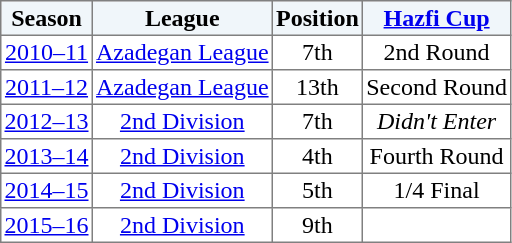<table border="1" cellpadding="2" style="border-collapse:collapse; text-align:center; font-size:normal;">
<tr style="background:#f0f6fa;">
<th>Season</th>
<th>League</th>
<th>Position</th>
<th><a href='#'>Hazfi Cup</a></th>
</tr>
<tr>
<td><a href='#'>2010–11</a></td>
<td><a href='#'>Azadegan League</a></td>
<td>7th</td>
<td>2nd Round</td>
</tr>
<tr>
<td><a href='#'>2011–12</a></td>
<td><a href='#'>Azadegan League</a></td>
<td>13th </td>
<td>Second Round</td>
</tr>
<tr>
<td><a href='#'>2012–13</a></td>
<td><a href='#'>2nd Division</a></td>
<td>7th</td>
<td><em>Didn't Enter</em></td>
</tr>
<tr>
<td><a href='#'>2013–14</a></td>
<td><a href='#'>2nd Division</a></td>
<td>4th</td>
<td>Fourth Round</td>
</tr>
<tr>
<td><a href='#'>2014–15</a></td>
<td><a href='#'>2nd Division</a></td>
<td>5th</td>
<td>1/4 Final</td>
</tr>
<tr>
<td><a href='#'>2015–16</a></td>
<td><a href='#'>2nd Division</a></td>
<td>9th</td>
<td></td>
</tr>
</table>
